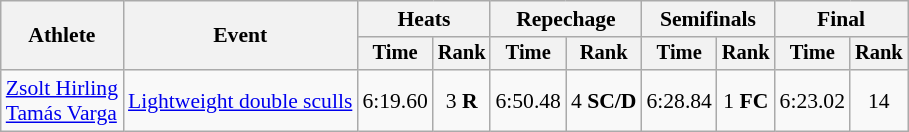<table class="wikitable" style="font-size:90%">
<tr>
<th rowspan="2">Athlete</th>
<th rowspan="2">Event</th>
<th colspan="2">Heats</th>
<th colspan="2">Repechage</th>
<th colspan="2">Semifinals</th>
<th colspan="2">Final</th>
</tr>
<tr style="font-size:95%">
<th>Time</th>
<th>Rank</th>
<th>Time</th>
<th>Rank</th>
<th>Time</th>
<th>Rank</th>
<th>Time</th>
<th>Rank</th>
</tr>
<tr align=center>
<td align=left><a href='#'>Zsolt Hirling</a><br><a href='#'>Tamás Varga</a></td>
<td align=left><a href='#'>Lightweight double sculls</a></td>
<td>6:19.60</td>
<td>3 <strong>R</strong></td>
<td>6:50.48</td>
<td>4 <strong>SC/D</strong></td>
<td>6:28.84</td>
<td>1 <strong>FC</strong></td>
<td>6:23.02</td>
<td>14</td>
</tr>
</table>
